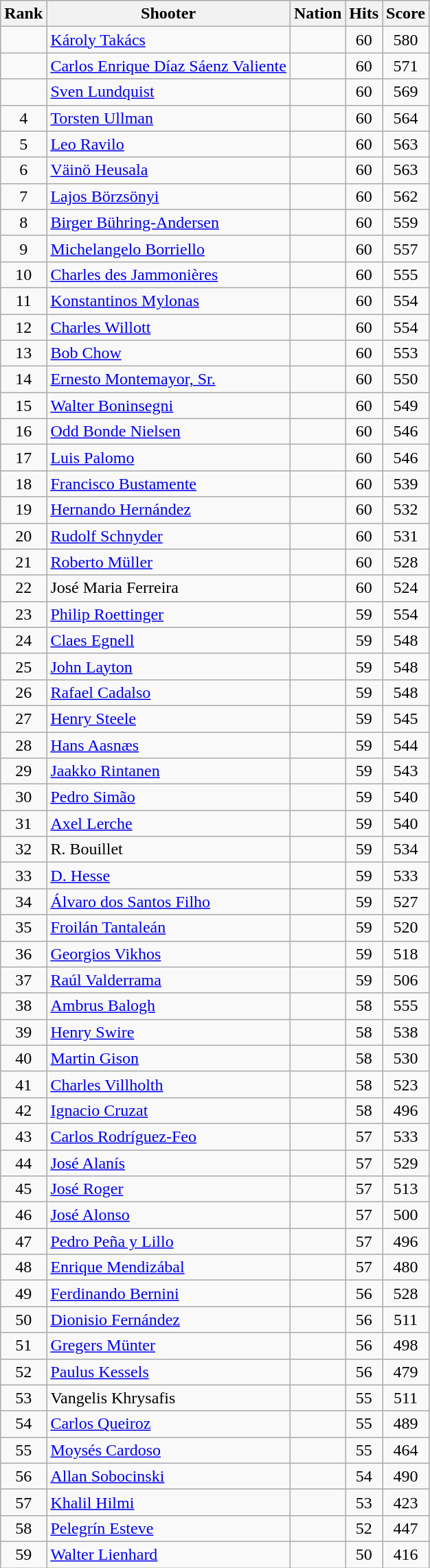<table class="wikitable sortable" style="text-align:center">
<tr>
<th>Rank</th>
<th>Shooter</th>
<th>Nation</th>
<th>Hits</th>
<th>Score</th>
</tr>
<tr>
<td></td>
<td align=left><a href='#'>Károly Takács</a></td>
<td align=left></td>
<td>60</td>
<td>580</td>
</tr>
<tr>
<td></td>
<td align=left><a href='#'>Carlos Enrique Díaz Sáenz Valiente</a></td>
<td align=left></td>
<td>60</td>
<td>571</td>
</tr>
<tr>
<td></td>
<td align=left><a href='#'>Sven Lundquist</a></td>
<td align=left></td>
<td>60</td>
<td>569</td>
</tr>
<tr>
<td>4</td>
<td align=left><a href='#'>Torsten Ullman</a></td>
<td align=left></td>
<td>60</td>
<td>564</td>
</tr>
<tr>
<td>5</td>
<td align=left><a href='#'>Leo Ravilo</a></td>
<td align=left></td>
<td>60</td>
<td>563</td>
</tr>
<tr>
<td>6</td>
<td align=left><a href='#'>Väinö Heusala</a></td>
<td align=left></td>
<td>60</td>
<td>563</td>
</tr>
<tr>
<td>7</td>
<td align=left><a href='#'>Lajos Börzsönyi</a></td>
<td align=left></td>
<td>60</td>
<td>562</td>
</tr>
<tr>
<td>8</td>
<td align=left><a href='#'>Birger Bühring-Andersen</a></td>
<td align=left></td>
<td>60</td>
<td>559</td>
</tr>
<tr>
<td>9</td>
<td align=left><a href='#'>Michelangelo Borriello</a></td>
<td align=left></td>
<td>60</td>
<td>557</td>
</tr>
<tr>
<td>10</td>
<td align=left><a href='#'>Charles des Jammonières</a></td>
<td align=left></td>
<td>60</td>
<td>555</td>
</tr>
<tr>
<td>11</td>
<td align=left><a href='#'>Konstantinos Mylonas</a></td>
<td align=left></td>
<td>60</td>
<td>554</td>
</tr>
<tr>
<td>12</td>
<td align=left><a href='#'>Charles Willott</a></td>
<td align=left></td>
<td>60</td>
<td>554</td>
</tr>
<tr>
<td>13</td>
<td align=left><a href='#'>Bob Chow</a></td>
<td align=left></td>
<td>60</td>
<td>553</td>
</tr>
<tr>
<td>14</td>
<td align=left><a href='#'>Ernesto Montemayor, Sr.</a></td>
<td align=left></td>
<td>60</td>
<td>550</td>
</tr>
<tr>
<td>15</td>
<td align=left><a href='#'>Walter Boninsegni</a></td>
<td align=left></td>
<td>60</td>
<td>549</td>
</tr>
<tr>
<td>16</td>
<td align=left><a href='#'>Odd Bonde Nielsen</a></td>
<td align=left></td>
<td>60</td>
<td>546</td>
</tr>
<tr>
<td>17</td>
<td align=left><a href='#'>Luis Palomo</a></td>
<td align=left></td>
<td>60</td>
<td>546</td>
</tr>
<tr>
<td>18</td>
<td align=left><a href='#'>Francisco Bustamente</a></td>
<td align=left></td>
<td>60</td>
<td>539</td>
</tr>
<tr>
<td>19</td>
<td align=left><a href='#'>Hernando Hernández</a></td>
<td align=left></td>
<td>60</td>
<td>532</td>
</tr>
<tr>
<td>20</td>
<td align=left><a href='#'>Rudolf Schnyder</a></td>
<td align=left></td>
<td>60</td>
<td>531</td>
</tr>
<tr>
<td>21</td>
<td align=left><a href='#'>Roberto Müller</a></td>
<td align=left></td>
<td>60</td>
<td>528</td>
</tr>
<tr>
<td>22</td>
<td align=left>José Maria Ferreira</td>
<td align=left></td>
<td>60</td>
<td>524</td>
</tr>
<tr>
<td>23</td>
<td align=left><a href='#'>Philip Roettinger</a></td>
<td align=left></td>
<td>59</td>
<td>554</td>
</tr>
<tr>
<td>24</td>
<td align=left><a href='#'>Claes Egnell</a></td>
<td align=left></td>
<td>59</td>
<td>548</td>
</tr>
<tr>
<td>25</td>
<td align=left><a href='#'>John Layton</a></td>
<td align=left></td>
<td>59</td>
<td>548</td>
</tr>
<tr>
<td>26</td>
<td align=left><a href='#'>Rafael Cadalso</a></td>
<td align=left></td>
<td>59</td>
<td>548</td>
</tr>
<tr>
<td>27</td>
<td align=left><a href='#'>Henry Steele</a></td>
<td align=left></td>
<td>59</td>
<td>545</td>
</tr>
<tr>
<td>28</td>
<td align=left><a href='#'>Hans Aasnæs</a></td>
<td align=left></td>
<td>59</td>
<td>544</td>
</tr>
<tr>
<td>29</td>
<td align=left><a href='#'>Jaakko Rintanen</a></td>
<td align=left></td>
<td>59</td>
<td>543</td>
</tr>
<tr>
<td>30</td>
<td align=left><a href='#'>Pedro Simão</a></td>
<td align=left></td>
<td>59</td>
<td>540</td>
</tr>
<tr>
<td>31</td>
<td align=left><a href='#'>Axel Lerche</a></td>
<td align=left></td>
<td>59</td>
<td>540</td>
</tr>
<tr>
<td>32</td>
<td align=left>R. Bouillet</td>
<td align=left></td>
<td>59</td>
<td>534</td>
</tr>
<tr>
<td>33</td>
<td align=left><a href='#'>D. Hesse</a></td>
<td align=left></td>
<td>59</td>
<td>533</td>
</tr>
<tr>
<td>34</td>
<td align=left><a href='#'>Álvaro dos Santos Filho</a></td>
<td align=left></td>
<td>59</td>
<td>527</td>
</tr>
<tr>
<td>35</td>
<td align=left><a href='#'>Froilán Tantaleán</a></td>
<td align=left></td>
<td>59</td>
<td>520</td>
</tr>
<tr>
<td>36</td>
<td align=left><a href='#'>Georgios Vikhos</a></td>
<td align=left></td>
<td>59</td>
<td>518</td>
</tr>
<tr>
<td>37</td>
<td align=left><a href='#'>Raúl Valderrama</a></td>
<td align=left></td>
<td>59</td>
<td>506</td>
</tr>
<tr>
<td>38</td>
<td align=left><a href='#'>Ambrus Balogh</a></td>
<td align=left></td>
<td>58</td>
<td>555</td>
</tr>
<tr>
<td>39</td>
<td align=left><a href='#'>Henry Swire</a></td>
<td align=left></td>
<td>58</td>
<td>538</td>
</tr>
<tr>
<td>40</td>
<td align=left><a href='#'>Martin Gison</a></td>
<td align=left></td>
<td>58</td>
<td>530</td>
</tr>
<tr>
<td>41</td>
<td align=left><a href='#'>Charles Villholth</a></td>
<td align=left></td>
<td>58</td>
<td>523</td>
</tr>
<tr>
<td>42</td>
<td align=left><a href='#'>Ignacio Cruzat</a></td>
<td align=left></td>
<td>58</td>
<td>496</td>
</tr>
<tr>
<td>43</td>
<td align=left><a href='#'>Carlos Rodríguez-Feo</a></td>
<td align=left></td>
<td>57</td>
<td>533</td>
</tr>
<tr>
<td>44</td>
<td align=left><a href='#'>José Alanís</a></td>
<td align=left></td>
<td>57</td>
<td>529</td>
</tr>
<tr>
<td>45</td>
<td align=left><a href='#'>José Roger</a></td>
<td align=left></td>
<td>57</td>
<td>513</td>
</tr>
<tr>
<td>46</td>
<td align=left><a href='#'>José Alonso</a></td>
<td align=left></td>
<td>57</td>
<td>500</td>
</tr>
<tr>
<td>47</td>
<td align=left><a href='#'>Pedro Peña y Lillo</a></td>
<td align=left></td>
<td>57</td>
<td>496</td>
</tr>
<tr>
<td>48</td>
<td align=left><a href='#'>Enrique Mendizábal</a></td>
<td align=left></td>
<td>57</td>
<td>480</td>
</tr>
<tr>
<td>49</td>
<td align=left><a href='#'>Ferdinando Bernini</a></td>
<td align=left></td>
<td>56</td>
<td>528</td>
</tr>
<tr>
<td>50</td>
<td align=left><a href='#'>Dionisio Fernández</a></td>
<td align=left></td>
<td>56</td>
<td>511</td>
</tr>
<tr>
<td>51</td>
<td align=left><a href='#'>Gregers Münter</a></td>
<td align=left></td>
<td>56</td>
<td>498</td>
</tr>
<tr>
<td>52</td>
<td align=left><a href='#'>Paulus Kessels</a></td>
<td align=left></td>
<td>56</td>
<td>479</td>
</tr>
<tr>
<td>53</td>
<td align=left>Vangelis Khrysafis</td>
<td align=left></td>
<td>55</td>
<td>511</td>
</tr>
<tr>
<td>54</td>
<td align=left><a href='#'>Carlos Queiroz</a></td>
<td align=left></td>
<td>55</td>
<td>489</td>
</tr>
<tr>
<td>55</td>
<td align=left><a href='#'>Moysés Cardoso</a></td>
<td align=left></td>
<td>55</td>
<td>464</td>
</tr>
<tr>
<td>56</td>
<td align=left><a href='#'>Allan Sobocinski</a></td>
<td align=left></td>
<td>54</td>
<td>490</td>
</tr>
<tr>
<td>57</td>
<td align=left><a href='#'>Khalil Hilmi</a></td>
<td align=left></td>
<td>53</td>
<td>423</td>
</tr>
<tr>
<td>58</td>
<td align=left><a href='#'>Pelegrín Esteve</a></td>
<td align=left></td>
<td>52</td>
<td>447</td>
</tr>
<tr>
<td>59</td>
<td align=left><a href='#'>Walter Lienhard</a></td>
<td align=left></td>
<td>50</td>
<td>416</td>
</tr>
</table>
